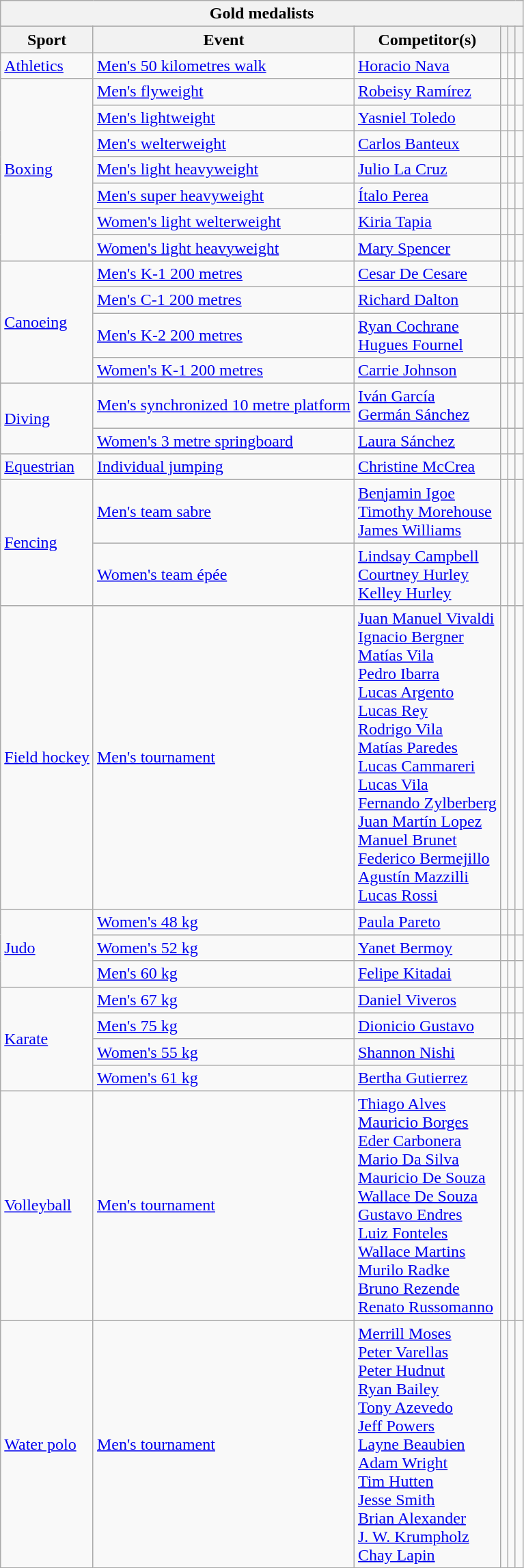<table class="wikitable">
<tr>
<th colspan="14">Gold medalists</th>
</tr>
<tr>
<th>Sport</th>
<th>Event</th>
<th>Competitor(s)</th>
<th></th>
<th></th>
<th></th>
</tr>
<tr>
<td><a href='#'>Athletics</a></td>
<td><a href='#'>Men's 50 kilometres walk</a></td>
<td><a href='#'>Horacio Nava</a></td>
<td></td>
<td></td>
<td></td>
</tr>
<tr>
<td rowspan="7"><a href='#'>Boxing</a></td>
<td><a href='#'>Men's flyweight</a></td>
<td><a href='#'>Robeisy Ramírez</a></td>
<td></td>
<td></td>
<td></td>
</tr>
<tr>
<td><a href='#'>Men's lightweight</a></td>
<td><a href='#'>Yasniel Toledo</a></td>
<td></td>
<td></td>
<td></td>
</tr>
<tr>
<td><a href='#'>Men's welterweight</a></td>
<td><a href='#'>Carlos Banteux</a></td>
<td></td>
<td></td>
<td></td>
</tr>
<tr>
<td><a href='#'>Men's light heavyweight</a></td>
<td><a href='#'>Julio La Cruz</a></td>
<td></td>
<td></td>
<td></td>
</tr>
<tr>
<td><a href='#'>Men's super heavyweight</a></td>
<td><a href='#'>Ítalo Perea</a></td>
<td></td>
<td></td>
<td></td>
</tr>
<tr>
<td><a href='#'>Women's light welterweight</a></td>
<td><a href='#'>Kiria Tapia</a></td>
<td></td>
<td></td>
<td></td>
</tr>
<tr>
<td><a href='#'>Women's light heavyweight</a></td>
<td><a href='#'>Mary Spencer</a></td>
<td></td>
<td></td>
<td></td>
</tr>
<tr>
<td rowspan="4"><a href='#'>Canoeing</a></td>
<td><a href='#'>Men's K-1 200 metres</a></td>
<td><a href='#'>Cesar De Cesare</a></td>
<td></td>
<td></td>
<td></td>
</tr>
<tr>
<td><a href='#'>Men's C-1 200 metres</a></td>
<td><a href='#'>Richard Dalton</a></td>
<td></td>
<td></td>
<td></td>
</tr>
<tr>
<td><a href='#'>Men's K-2 200 metres</a></td>
<td><a href='#'>Ryan Cochrane</a><br><a href='#'>Hugues Fournel</a></td>
<td></td>
<td></td>
<td></td>
</tr>
<tr>
<td><a href='#'>Women's K-1 200 metres</a></td>
<td><a href='#'>Carrie Johnson</a></td>
<td></td>
<td></td>
<td></td>
</tr>
<tr>
<td rowspan="2"><a href='#'>Diving</a></td>
<td><a href='#'>Men's synchronized 10 metre platform</a></td>
<td><a href='#'>Iván García</a><br><a href='#'>Germán Sánchez</a></td>
<td></td>
<td></td>
<td></td>
</tr>
<tr>
<td><a href='#'>Women's 3 metre springboard</a></td>
<td><a href='#'>Laura Sánchez</a></td>
<td></td>
<td></td>
<td></td>
</tr>
<tr>
<td><a href='#'>Equestrian</a></td>
<td><a href='#'>Individual jumping</a></td>
<td><a href='#'>Christine McCrea</a></td>
<td></td>
<td></td>
<td></td>
</tr>
<tr>
<td rowspan="2"><a href='#'>Fencing</a></td>
<td><a href='#'>Men's team sabre</a></td>
<td><a href='#'>Benjamin Igoe</a><br><a href='#'>Timothy Morehouse</a><br><a href='#'>James Williams</a></td>
<td></td>
<td></td>
<td></td>
</tr>
<tr>
<td><a href='#'>Women's team épée</a></td>
<td><a href='#'>Lindsay Campbell</a><br><a href='#'>Courtney Hurley</a><br><a href='#'>Kelley Hurley</a></td>
<td></td>
<td></td>
<td></td>
</tr>
<tr>
<td><a href='#'>Field hockey</a></td>
<td><a href='#'>Men's tournament</a></td>
<td><a href='#'>Juan Manuel Vivaldi</a><br><a href='#'>Ignacio Bergner</a><br><a href='#'>Matías Vila</a><br><a href='#'>Pedro Ibarra</a><br><a href='#'>Lucas Argento</a><br><a href='#'>Lucas Rey</a><br><a href='#'>Rodrigo Vila</a><br><a href='#'>Matías Paredes</a><br><a href='#'>Lucas Cammareri</a><br><a href='#'>Lucas Vila</a><br><a href='#'>Fernando Zylberberg</a><br><a href='#'>Juan Martín Lopez</a><br><a href='#'>Manuel Brunet</a><br><a href='#'>Federico Bermejillo</a><br><a href='#'>Agustín Mazzilli</a><br><a href='#'>Lucas Rossi</a></td>
<td></td>
<td></td>
<td></td>
</tr>
<tr>
<td rowspan="3"><a href='#'>Judo</a></td>
<td><a href='#'>Women's 48 kg</a></td>
<td><a href='#'>Paula Pareto</a></td>
<td></td>
<td></td>
<td></td>
</tr>
<tr>
<td><a href='#'>Women's 52 kg</a></td>
<td><a href='#'>Yanet Bermoy</a></td>
<td></td>
<td></td>
<td></td>
</tr>
<tr>
<td><a href='#'>Men's 60 kg</a></td>
<td><a href='#'>Felipe Kitadai</a></td>
<td></td>
<td></td>
<td></td>
</tr>
<tr>
<td rowspan="4"><a href='#'>Karate</a></td>
<td><a href='#'>Men's 67 kg</a></td>
<td><a href='#'>Daniel Viveros</a></td>
<td></td>
<td></td>
<td></td>
</tr>
<tr>
<td><a href='#'>Men's 75 kg</a></td>
<td><a href='#'>Dionicio Gustavo</a></td>
<td></td>
<td></td>
<td></td>
</tr>
<tr>
<td><a href='#'>Women's 55 kg</a></td>
<td><a href='#'>Shannon Nishi</a></td>
<td></td>
<td></td>
<td></td>
</tr>
<tr>
<td><a href='#'>Women's 61 kg</a></td>
<td><a href='#'>Bertha Gutierrez</a></td>
<td></td>
<td></td>
<td></td>
</tr>
<tr>
<td><a href='#'>Volleyball</a></td>
<td><a href='#'>Men's tournament</a></td>
<td><a href='#'>Thiago Alves</a><br><a href='#'>Mauricio Borges</a><br><a href='#'>Eder Carbonera</a><br><a href='#'>Mario Da Silva</a><br><a href='#'>Mauricio De Souza</a><br><a href='#'>Wallace De Souza</a><br><a href='#'>Gustavo Endres</a><br><a href='#'>Luiz Fonteles</a><br><a href='#'>Wallace Martins</a><br><a href='#'>Murilo Radke</a><br><a href='#'>Bruno Rezende</a><br><a href='#'>Renato Russomanno</a></td>
<td></td>
<td></td>
<td></td>
</tr>
<tr>
<td><a href='#'>Water polo</a></td>
<td><a href='#'>Men's tournament</a></td>
<td><a href='#'>Merrill Moses</a><br><a href='#'>Peter Varellas</a><br><a href='#'>Peter Hudnut</a><br><a href='#'>Ryan Bailey</a><br><a href='#'>Tony Azevedo</a><br><a href='#'>Jeff Powers</a><br><a href='#'>Layne Beaubien</a><br><a href='#'>Adam Wright</a><br><a href='#'>Tim Hutten</a><br><a href='#'>Jesse Smith</a><br><a href='#'>Brian Alexander</a><br><a href='#'>J. W. Krumpholz</a><br><a href='#'>Chay Lapin</a></td>
<td></td>
<td></td>
<td></td>
</tr>
</table>
